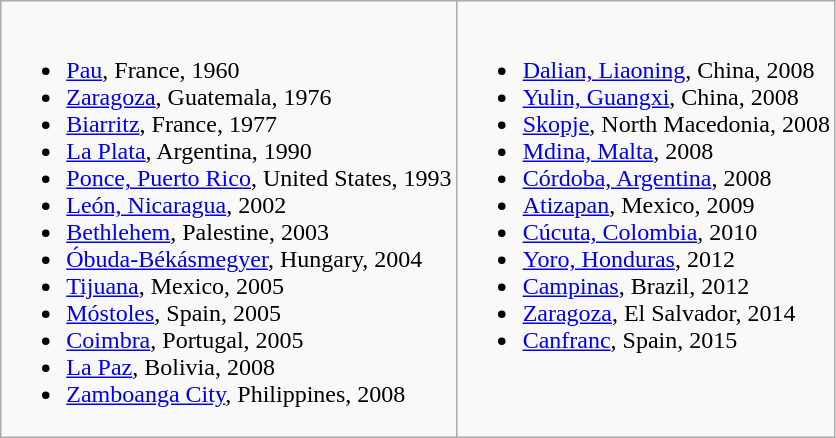<table class="wikitable">
<tr valign="top">
<td><br><ul><li> <a href='#'>Pau</a>, France, 1960</li><li> <a href='#'>Zaragoza</a>, Guatemala, 1976</li><li> <a href='#'>Biarritz</a>, France, 1977</li><li> <a href='#'>La Plata</a>, Argentina, 1990</li><li>  <a href='#'>Ponce, Puerto Rico</a>, United States, 1993</li><li> <a href='#'>León, Nicaragua</a>, 2002</li><li> <a href='#'>Bethlehem</a>, Palestine, 2003</li><li> <a href='#'>Óbuda-Békásmegyer</a>, Hungary, 2004</li><li> <a href='#'>Tijuana</a>, Mexico, 2005</li><li> <a href='#'>Móstoles</a>, Spain, 2005</li><li> <a href='#'>Coimbra</a>, Portugal, 2005</li><li> <a href='#'>La Paz</a>, Bolivia, 2008</li><li> <a href='#'>Zamboanga City</a>, Philippines, 2008</li></ul></td>
<td><br><ul><li> <a href='#'>Dalian, Liaoning</a>, China, 2008</li><li> <a href='#'>Yulin, Guangxi</a>, China, 2008</li><li> <a href='#'>Skopje</a>, North Macedonia, 2008</li><li> <a href='#'>Mdina, Malta</a>, 2008</li><li> <a href='#'>Córdoba, Argentina</a>, 2008</li><li> <a href='#'>Atizapan</a>, Mexico, 2009</li><li> <a href='#'>Cúcuta, Colombia</a>, 2010</li><li> <a href='#'>Yoro, Honduras</a>, 2012</li><li> <a href='#'>Campinas</a>, Brazil, 2012</li><li> <a href='#'>Zaragoza</a>, El Salvador, 2014</li><li> <a href='#'>Canfranc</a>, Spain, 2015</li></ul></td>
</tr>
</table>
